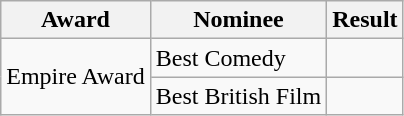<table class="wikitable sortable">
<tr>
<th>Award</th>
<th>Nominee</th>
<th>Result</th>
</tr>
<tr>
<td rowspan="2">Empire Award</td>
<td>Best Comedy</td>
<td></td>
</tr>
<tr>
<td>Best British Film</td>
<td></td>
</tr>
</table>
